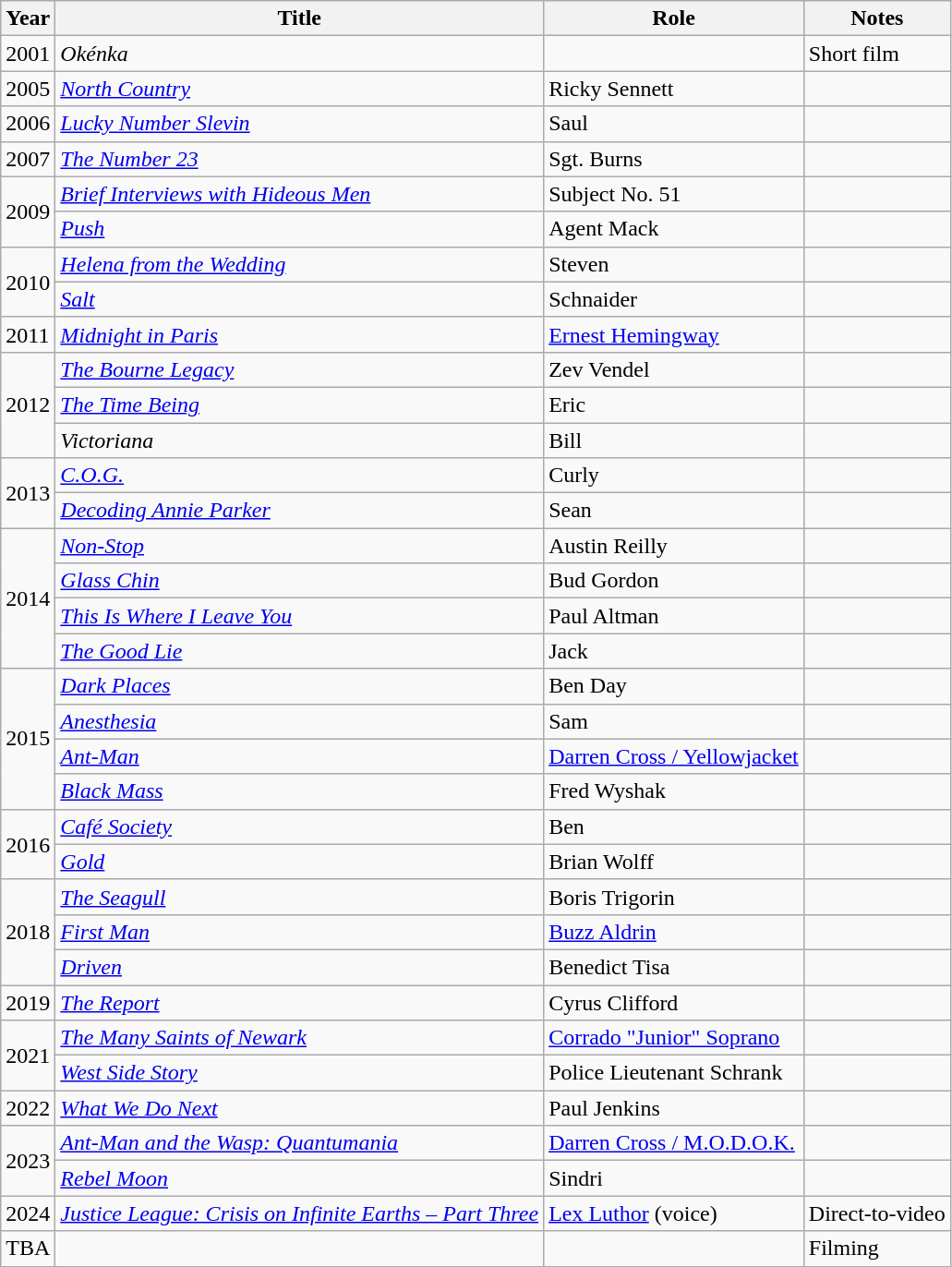<table class="wikitable sortable">
<tr>
<th>Year</th>
<th>Title</th>
<th>Role</th>
<th class="unsortable">Notes</th>
</tr>
<tr>
<td>2001</td>
<td><em>Okénka</em></td>
<td></td>
<td>Short film</td>
</tr>
<tr>
<td>2005</td>
<td><em><a href='#'>North Country</a></em></td>
<td>Ricky Sennett</td>
<td></td>
</tr>
<tr>
<td>2006</td>
<td><em><a href='#'>Lucky Number Slevin</a></em></td>
<td>Saul</td>
<td></td>
</tr>
<tr>
<td>2007</td>
<td><em><a href='#'>The Number 23</a></em></td>
<td>Sgt. Burns</td>
<td></td>
</tr>
<tr>
<td rowspan="2">2009</td>
<td><em><a href='#'>Brief Interviews with Hideous Men</a></em></td>
<td>Subject No. 51</td>
<td></td>
</tr>
<tr>
<td><em><a href='#'>Push</a></em></td>
<td>Agent Mack</td>
<td></td>
</tr>
<tr>
<td rowspan="2">2010</td>
<td><em><a href='#'>Helena from the Wedding</a></em></td>
<td>Steven</td>
<td></td>
</tr>
<tr>
<td><em><a href='#'>Salt</a></em></td>
<td>Schnaider</td>
<td></td>
</tr>
<tr>
<td>2011</td>
<td><em><a href='#'>Midnight in Paris</a></em></td>
<td><a href='#'>Ernest Hemingway</a></td>
<td></td>
</tr>
<tr>
<td rowspan="3">2012</td>
<td><em><a href='#'>The Bourne Legacy</a></em></td>
<td>Zev Vendel</td>
<td></td>
</tr>
<tr>
<td><em><a href='#'>The Time Being</a></em></td>
<td>Eric</td>
<td></td>
</tr>
<tr>
<td><em>Victoriana</em></td>
<td>Bill</td>
<td></td>
</tr>
<tr>
<td rowspan="2">2013</td>
<td><em><a href='#'>C.O.G.</a></em></td>
<td>Curly</td>
<td></td>
</tr>
<tr>
<td><em><a href='#'>Decoding Annie Parker</a></em></td>
<td>Sean</td>
<td></td>
</tr>
<tr>
<td rowspan="4">2014</td>
<td><em><a href='#'>Non-Stop</a></em></td>
<td>Austin Reilly</td>
<td></td>
</tr>
<tr>
<td><em><a href='#'>Glass Chin</a></em></td>
<td>Bud Gordon</td>
<td></td>
</tr>
<tr>
<td><em><a href='#'>This Is Where I Leave You</a></em></td>
<td>Paul Altman</td>
<td></td>
</tr>
<tr>
<td><em><a href='#'>The Good Lie</a></em></td>
<td>Jack</td>
<td></td>
</tr>
<tr>
<td rowspan="4">2015</td>
<td><em><a href='#'>Dark Places</a></em></td>
<td>Ben Day</td>
<td></td>
</tr>
<tr>
<td><em><a href='#'>Anesthesia</a></em></td>
<td>Sam</td>
<td></td>
</tr>
<tr>
<td><em><a href='#'>Ant-Man</a></em></td>
<td><a href='#'>Darren Cross / Yellowjacket</a></td>
<td></td>
</tr>
<tr>
<td><em><a href='#'>Black Mass</a></em></td>
<td>Fred Wyshak</td>
<td></td>
</tr>
<tr>
<td rowspan="2">2016</td>
<td><em><a href='#'>Café Society</a></em></td>
<td>Ben</td>
<td></td>
</tr>
<tr>
<td><em><a href='#'>Gold</a></em></td>
<td>Brian Wolff</td>
<td></td>
</tr>
<tr>
<td rowspan="3">2018</td>
<td><em><a href='#'>The Seagull</a></em></td>
<td>Boris Trigorin</td>
<td></td>
</tr>
<tr>
<td><em><a href='#'>First Man</a></em></td>
<td><a href='#'>Buzz Aldrin</a></td>
<td></td>
</tr>
<tr>
<td><em><a href='#'>Driven</a></em></td>
<td>Benedict Tisa</td>
<td></td>
</tr>
<tr>
<td>2019</td>
<td><em><a href='#'>The Report</a></em></td>
<td>Cyrus Clifford</td>
<td></td>
</tr>
<tr>
<td rowspan="2">2021</td>
<td><em><a href='#'>The Many Saints of Newark</a></em></td>
<td><a href='#'>Corrado "Junior" Soprano</a></td>
<td></td>
</tr>
<tr>
<td><em><a href='#'>West Side Story</a></em></td>
<td>Police Lieutenant Schrank</td>
<td></td>
</tr>
<tr>
<td>2022</td>
<td><em><a href='#'>What We Do Next</a></em></td>
<td>Paul Jenkins</td>
<td></td>
</tr>
<tr>
<td rowspan="2">2023</td>
<td><em><a href='#'>Ant-Man and the Wasp: Quantumania</a></em></td>
<td><a href='#'>Darren Cross / M.O.D.O.K.</a></td>
<td></td>
</tr>
<tr>
<td><em><a href='#'>Rebel Moon</a></em></td>
<td>Sindri</td>
<td></td>
</tr>
<tr>
<td>2024</td>
<td><em><a href='#'>Justice League: Crisis on Infinite Earths – Part Three</a></em></td>
<td><a href='#'>Lex Luthor</a> (voice)</td>
<td>Direct-to-video</td>
</tr>
<tr>
<td>TBA</td>
<td></td>
<td></td>
<td>Filming</td>
</tr>
</table>
